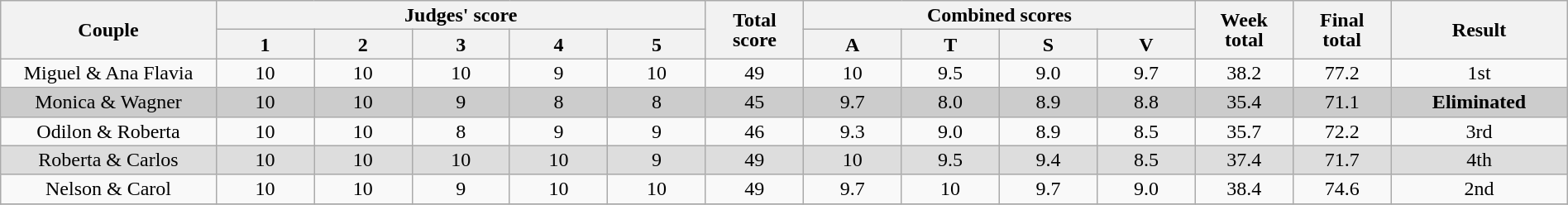<table class="wikitable" style="font-size:100%; line-height:16px; text-align:center" width="100%">
<tr>
<th rowspan=2 width="11.00%">Couple</th>
<th colspan=5 width="25.00%">Judges' score</th>
<th rowspan=2 width="05.00%">Total<br>score</th>
<th colspan=4 width="20.00%">Combined scores</th>
<th rowspan=2 width="05.00%">Week<br>total</th>
<th rowspan=2 width="05.00%">Final<br>total</th>
<th rowspan=2 width="09.00%">Result</th>
</tr>
<tr>
<th width="05.00%">1</th>
<th width="05.00%">2</th>
<th width="05.00%">3</th>
<th width="05.00%">4</th>
<th width="05.00%">5</th>
<th width="05.00%">A</th>
<th width="05.00%">T</th>
<th width="05.00%">S</th>
<th width="05.00%">V</th>
</tr>
<tr>
<td>Miguel & Ana Flavia</td>
<td>10</td>
<td>10</td>
<td>10</td>
<td>9</td>
<td>10</td>
<td>49</td>
<td>10</td>
<td>9.5</td>
<td>9.0</td>
<td>9.7</td>
<td>38.2</td>
<td>77.2</td>
<td>1st</td>
</tr>
<tr bgcolor="CCCCCC">
<td>Monica & Wagner</td>
<td>10</td>
<td>10</td>
<td>9</td>
<td>8</td>
<td>8</td>
<td>45</td>
<td>9.7</td>
<td>8.0</td>
<td>8.9</td>
<td>8.8</td>
<td>35.4</td>
<td>71.1</td>
<td><strong>Eliminated</strong></td>
</tr>
<tr>
<td>Odilon & Roberta</td>
<td>10</td>
<td>10</td>
<td>8</td>
<td>9</td>
<td>9</td>
<td>46</td>
<td>9.3</td>
<td>9.0</td>
<td>8.9</td>
<td>8.5</td>
<td>35.7</td>
<td>72.2</td>
<td>3rd</td>
</tr>
<tr bgcolor="DDDDDD">
<td>Roberta & Carlos</td>
<td>10</td>
<td>10</td>
<td>10</td>
<td>10</td>
<td>9</td>
<td>49</td>
<td>10</td>
<td>9.5</td>
<td>9.4</td>
<td>8.5</td>
<td>37.4</td>
<td>71.7</td>
<td>4th</td>
</tr>
<tr>
<td>Nelson & Carol</td>
<td>10</td>
<td>10</td>
<td>9</td>
<td>10</td>
<td>10</td>
<td>49</td>
<td>9.7</td>
<td>10</td>
<td>9.7</td>
<td>9.0</td>
<td>38.4</td>
<td>74.6</td>
<td>2nd</td>
</tr>
<tr>
</tr>
</table>
